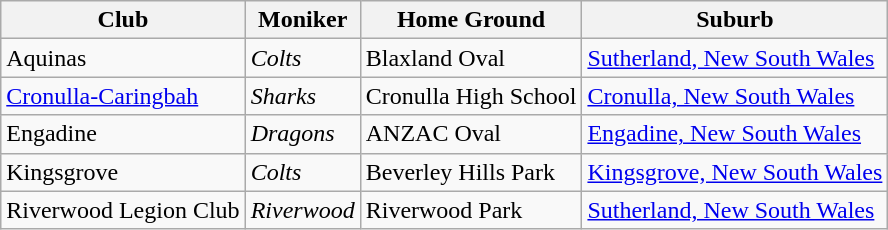<table class="wikitable">
<tr>
<th>Club</th>
<th>Moniker</th>
<th>Home Ground</th>
<th>Suburb</th>
</tr>
<tr>
<td> Aquinas</td>
<td><em>Colts</em></td>
<td>Blaxland Oval</td>
<td><a href='#'>Sutherland, New South Wales</a></td>
</tr>
<tr>
<td> <a href='#'>Cronulla-Caringbah</a></td>
<td><em>Sharks</em></td>
<td>Cronulla High School</td>
<td><a href='#'>Cronulla, New South Wales</a></td>
</tr>
<tr>
<td> Engadine</td>
<td><em>Dragons</em></td>
<td>ANZAC Oval</td>
<td><a href='#'>Engadine, New South Wales</a></td>
</tr>
<tr>
<td> Kingsgrove</td>
<td><em>Colts</em></td>
<td>Beverley Hills Park</td>
<td><a href='#'>Kingsgrove, New South Wales</a></td>
</tr>
<tr>
<td> Riverwood Legion Club</td>
<td><em>Riverwood</em></td>
<td>Riverwood Park</td>
<td><a href='#'>Sutherland, New South Wales</a></td>
</tr>
</table>
